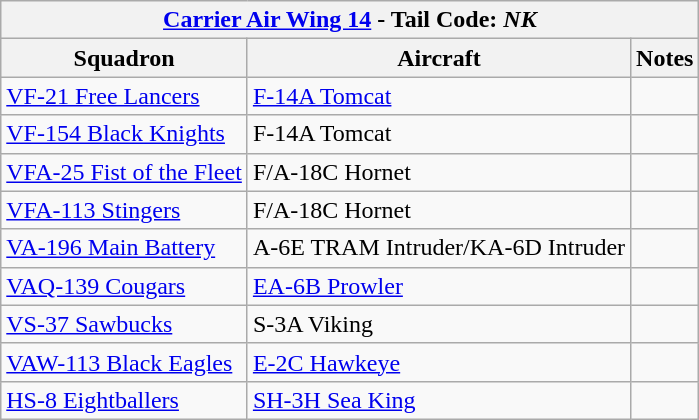<table class="wikitable">
<tr>
<th colspan="3"><a href='#'>Carrier Air Wing 14</a> - Tail Code: <em>NK</em></th>
</tr>
<tr>
<th>Squadron</th>
<th>Aircraft</th>
<th>Notes</th>
</tr>
<tr>
<td><a href='#'>VF-21 Free Lancers</a></td>
<td><a href='#'>F-14A Tomcat</a></td>
<td></td>
</tr>
<tr>
<td><a href='#'>VF-154 Black Knights</a></td>
<td>F-14A Tomcat</td>
<td></td>
</tr>
<tr>
<td><a href='#'>VFA-25 Fist of the Fleet</a></td>
<td>F/A-18C Hornet</td>
<td></td>
</tr>
<tr>
<td><a href='#'>VFA-113 Stingers</a></td>
<td>F/A-18C Hornet</td>
<td></td>
</tr>
<tr>
<td><a href='#'>VA-196 Main Battery</a></td>
<td>A-6E TRAM Intruder/KA-6D Intruder</td>
<td></td>
</tr>
<tr>
<td><a href='#'>VAQ-139 Cougars</a></td>
<td><a href='#'>EA-6B Prowler</a></td>
<td></td>
</tr>
<tr>
<td><a href='#'>VS-37 Sawbucks</a></td>
<td>S-3A Viking</td>
<td></td>
</tr>
<tr>
<td><a href='#'>VAW-113 Black Eagles</a></td>
<td><a href='#'>E-2C Hawkeye</a></td>
<td></td>
</tr>
<tr>
<td><a href='#'>HS-8 Eightballers</a></td>
<td><a href='#'>SH-3H Sea King</a></td>
<td></td>
</tr>
</table>
